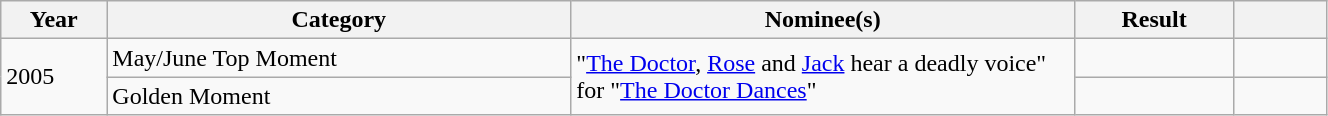<table class="wikitable" style="width:70%">
<tr>
<th style="width:8%">Year</th>
<th style="width:35%">Category</th>
<th style="width:38%">Nominee(s)</th>
<th style="width:12%">Result</th>
<th style="width:7%"></th>
</tr>
<tr>
<td rowspan="2">2005</td>
<td>May/June Top Moment</td>
<td rowspan="2">"<a href='#'>The Doctor</a>, <a href='#'>Rose</a> and <a href='#'>Jack</a> hear a deadly voice" for "<a href='#'>The Doctor Dances</a>"</td>
<td></td>
<td></td>
</tr>
<tr>
<td>Golden Moment</td>
<td></td>
<td></td>
</tr>
</table>
